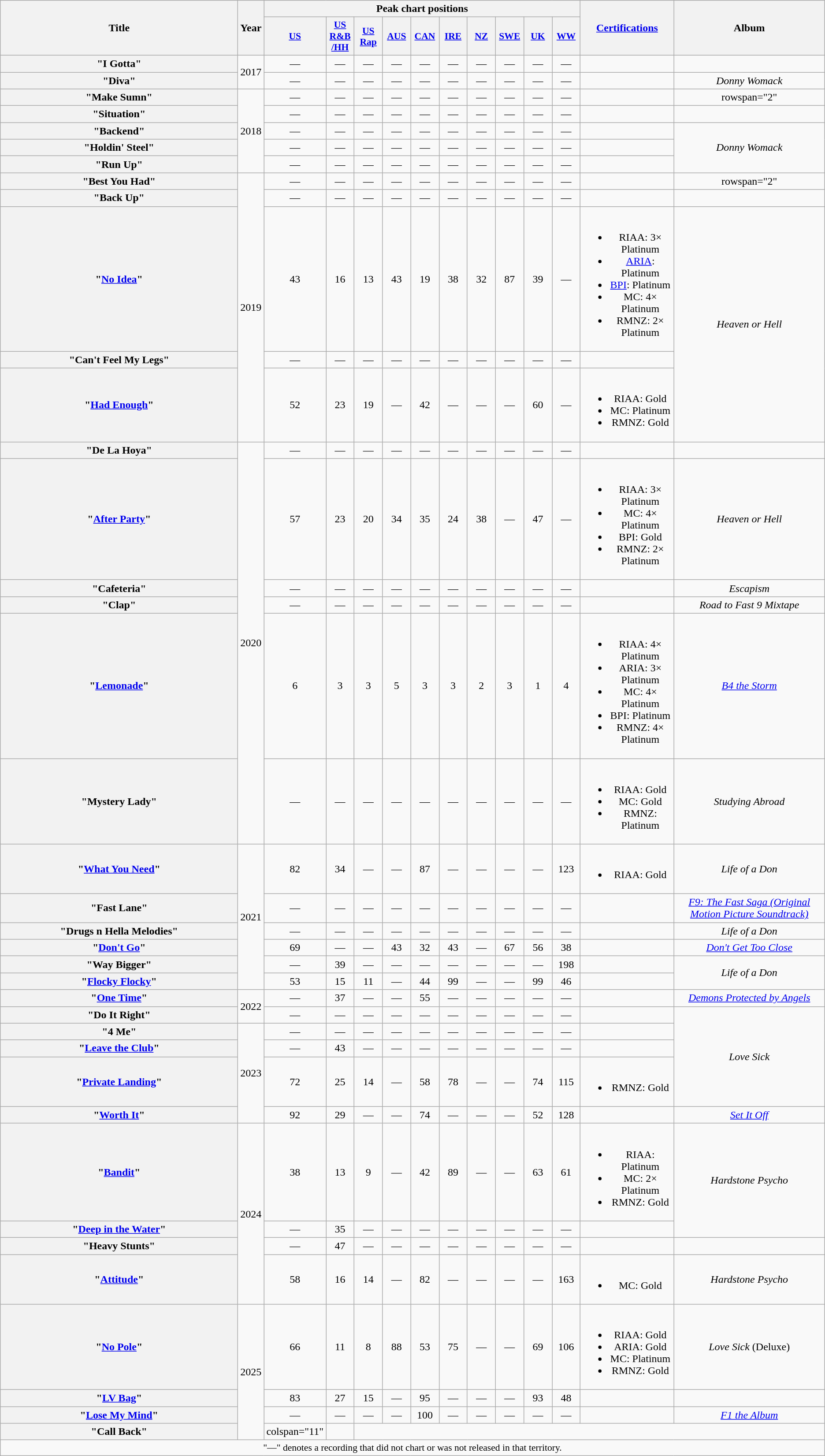<table class="wikitable plainrowheaders" style="text-align:center;">
<tr>
<th scope="col" rowspan="2" style="width:22em;">Title</th>
<th scope="col" rowspan="2">Year</th>
<th scope="col" colspan="10">Peak chart positions</th>
<th scope="col" rowspan="2"><a href='#'>Certifications</a></th>
<th scope="col" rowspan="2">Album</th>
</tr>
<tr>
<th scope="col" style="width:2.5em;font-size:90%;"><a href='#'>US</a><br></th>
<th scope="col" style="width:2.5em;font-size:90%;"><a href='#'>US<br>R&B<br>/HH</a><br></th>
<th scope="col" style="width:2.5em;font-size:90%;"><a href='#'>US<br>Rap</a><br></th>
<th scope="col" style="width:2.5em;font-size:90%;"><a href='#'>AUS</a><br></th>
<th scope="col" style="width:2.5em;font-size:90%;"><a href='#'>CAN</a><br></th>
<th scope="col" style="width:2.5em;font-size:90%;"><a href='#'>IRE</a><br></th>
<th scope="col" style="width:2.5em;font-size:90%;"><a href='#'>NZ</a><br></th>
<th scope="col" style="width:2.5em;font-size:90%;"><a href='#'>SWE</a><br></th>
<th scope="col" style="width:2.5em;font-size:90%;"><a href='#'>UK</a><br></th>
<th scope="col" style="width:2.5em;font-size:90%;"><a href='#'>WW</a><br></th>
</tr>
<tr>
<th scope="row">"I Gotta"</th>
<td rowspan="2">2017</td>
<td>—</td>
<td>—</td>
<td>—</td>
<td>—</td>
<td>—</td>
<td>—</td>
<td>—</td>
<td>—</td>
<td>—</td>
<td>—</td>
<td></td>
<td></td>
</tr>
<tr>
<th scope="row">"Diva"</th>
<td>—</td>
<td>—</td>
<td>—</td>
<td>—</td>
<td>—</td>
<td>—</td>
<td>—</td>
<td>—</td>
<td>—</td>
<td>—</td>
<td></td>
<td><em>Donny Womack</em></td>
</tr>
<tr>
<th scope="row">"Make Sumn"</th>
<td rowspan="5">2018</td>
<td>—</td>
<td>—</td>
<td>—</td>
<td>—</td>
<td>—</td>
<td>—</td>
<td>—</td>
<td>—</td>
<td>—</td>
<td>—</td>
<td></td>
<td>rowspan="2" </td>
</tr>
<tr>
<th scope="row">"Situation"</th>
<td>—</td>
<td>—</td>
<td>—</td>
<td>—</td>
<td>—</td>
<td>—</td>
<td>—</td>
<td>—</td>
<td>—</td>
<td>—</td>
<td></td>
</tr>
<tr>
<th scope="row">"Backend"</th>
<td>—</td>
<td>—</td>
<td>—</td>
<td>—</td>
<td>—</td>
<td>—</td>
<td>—</td>
<td>—</td>
<td>—</td>
<td>—</td>
<td></td>
<td rowspan="3"><em>Donny Womack</em></td>
</tr>
<tr>
<th scope="row">"Holdin' Steel"<br></th>
<td>—</td>
<td>—</td>
<td>—</td>
<td>—</td>
<td>—</td>
<td>—</td>
<td>—</td>
<td>—</td>
<td>—</td>
<td>—</td>
<td></td>
</tr>
<tr>
<th scope="row">"Run Up"</th>
<td>—</td>
<td>—</td>
<td>—</td>
<td>—</td>
<td>—</td>
<td>—</td>
<td>—</td>
<td>—</td>
<td>—</td>
<td>—</td>
<td></td>
</tr>
<tr>
<th scope="row">"Best You Had"</th>
<td rowspan="5">2019</td>
<td>—</td>
<td>—</td>
<td>—</td>
<td>—</td>
<td>—</td>
<td>—</td>
<td>—</td>
<td>—</td>
<td>—</td>
<td>—</td>
<td></td>
<td>rowspan="2" </td>
</tr>
<tr>
<th scope="row">"Back Up"<br></th>
<td>—</td>
<td>—</td>
<td>—</td>
<td>—</td>
<td>—</td>
<td>—</td>
<td>—</td>
<td>—</td>
<td>—</td>
<td>—</td>
<td></td>
</tr>
<tr>
<th scope="row">"<a href='#'>No Idea</a>"</th>
<td>43</td>
<td>16</td>
<td>13</td>
<td>43</td>
<td>19</td>
<td>38</td>
<td>32</td>
<td>87</td>
<td>39</td>
<td>—</td>
<td><br><ul><li>RIAA: 3× Platinum</li><li><a href='#'>ARIA</a>: Platinum</li><li><a href='#'>BPI</a>: Platinum</li><li>MC: 4× Platinum</li><li>RMNZ: 2× Platinum</li></ul></td>
<td rowspan="3"><em>Heaven or Hell</em></td>
</tr>
<tr>
<th scope="row">"Can't Feel My Legs"</th>
<td>—</td>
<td>—</td>
<td>—</td>
<td>—</td>
<td>—</td>
<td>—</td>
<td>—</td>
<td>—</td>
<td>—</td>
<td>—</td>
<td></td>
</tr>
<tr>
<th scope="row">"<a href='#'>Had Enough</a>"<br></th>
<td>52</td>
<td>23</td>
<td>19</td>
<td>—</td>
<td>42</td>
<td>—</td>
<td>—</td>
<td>—</td>
<td>60</td>
<td>—</td>
<td><br><ul><li>RIAA: Gold</li><li>MC: Platinum</li><li>RMNZ: Gold</li></ul></td>
</tr>
<tr>
<th scope="row">"De La Hoya"<br></th>
<td rowspan="6">2020</td>
<td>—</td>
<td>—</td>
<td>—</td>
<td>—</td>
<td>—</td>
<td>—</td>
<td>—</td>
<td>—</td>
<td>—</td>
<td>—</td>
<td></td>
<td></td>
</tr>
<tr>
<th scope="row">"<a href='#'>After Party</a>"</th>
<td>57</td>
<td>23</td>
<td>20</td>
<td>34</td>
<td>35</td>
<td>24</td>
<td>38</td>
<td>—</td>
<td>47</td>
<td>—</td>
<td><br><ul><li>RIAA: 3× Platinum</li><li>MC: 4× Platinum</li><li>BPI: Gold</li><li>RMNZ: 2× Platinum</li></ul></td>
<td><em>Heaven or Hell</em></td>
</tr>
<tr>
<th scope="row">"Cafeteria"<br></th>
<td>—</td>
<td>—</td>
<td>—</td>
<td>—</td>
<td>—</td>
<td>—</td>
<td>—</td>
<td>—</td>
<td>—</td>
<td>—</td>
<td></td>
<td><em>Escapism</em></td>
</tr>
<tr>
<th scope="row">"Clap"</th>
<td>—</td>
<td>—</td>
<td>—</td>
<td>—</td>
<td>—</td>
<td>—</td>
<td>—</td>
<td>—</td>
<td>—</td>
<td>—</td>
<td></td>
<td><em>Road to Fast 9 Mixtape</em></td>
</tr>
<tr>
<th scope="row">"<a href='#'>Lemonade</a>"<br></th>
<td>6</td>
<td>3</td>
<td>3</td>
<td>5</td>
<td>3</td>
<td>3</td>
<td>2</td>
<td>3</td>
<td>1</td>
<td>4</td>
<td><br><ul><li>RIAA: 4× Platinum</li><li>ARIA: 3× Platinum</li><li>MC: 4× Platinum</li><li>BPI: Platinum</li><li>RMNZ: 4× Platinum</li></ul></td>
<td><em><a href='#'>B4 the Storm</a></em></td>
</tr>
<tr>
<th scope="row">"Mystery Lady"<br></th>
<td>—</td>
<td>—</td>
<td>—</td>
<td>—</td>
<td>—</td>
<td>—</td>
<td>—</td>
<td>—</td>
<td>—</td>
<td>—</td>
<td><br><ul><li>RIAA: Gold</li><li>MC: Gold</li><li>RMNZ: Platinum</li></ul></td>
<td><em>Studying Abroad</em></td>
</tr>
<tr>
<th scope="row">"<a href='#'>What You Need</a>"</th>
<td rowspan="6">2021</td>
<td>82</td>
<td>34</td>
<td>—</td>
<td>—</td>
<td>87</td>
<td>—</td>
<td>—</td>
<td>—</td>
<td>—</td>
<td>123</td>
<td><br><ul><li>RIAA: Gold</li></ul></td>
<td><em>Life of a Don</em></td>
</tr>
<tr>
<th scope="row">"Fast Lane"<br></th>
<td>—</td>
<td>—</td>
<td>—</td>
<td>—</td>
<td>—</td>
<td>—</td>
<td>—</td>
<td>—</td>
<td>—</td>
<td>—</td>
<td></td>
<td><em><a href='#'>F9: The Fast Saga (Original Motion Picture Soundtrack)</a></em></td>
</tr>
<tr>
<th scope="row">"Drugs n Hella Melodies"<br></th>
<td>—</td>
<td>—</td>
<td>—</td>
<td>—</td>
<td>—</td>
<td>—</td>
<td>—</td>
<td>—</td>
<td>—</td>
<td>—</td>
<td></td>
<td><em>Life of a Don</em></td>
</tr>
<tr>
<th scope="row">"<a href='#'>Don't Go</a>"<br></th>
<td>69</td>
<td>—</td>
<td>—</td>
<td>43</td>
<td>32</td>
<td>43</td>
<td>—</td>
<td>67</td>
<td>56</td>
<td>38</td>
<td></td>
<td><em><a href='#'>Don't Get Too Close</a></em></td>
</tr>
<tr>
<th scope="row">"Way Bigger"</th>
<td>—</td>
<td>39</td>
<td>—</td>
<td>—</td>
<td>—</td>
<td>—</td>
<td>—</td>
<td>—</td>
<td>—</td>
<td>198</td>
<td></td>
<td rowspan="2"><em>Life of a Don</em></td>
</tr>
<tr>
<th scope="row">"<a href='#'>Flocky Flocky</a>"<br></th>
<td>53</td>
<td>15</td>
<td>11</td>
<td>—</td>
<td>44</td>
<td>99</td>
<td>—</td>
<td>—</td>
<td>99</td>
<td>46</td>
<td></td>
</tr>
<tr>
<th scope="row">"<a href='#'>One Time</a>"<br></th>
<td rowspan="2">2022</td>
<td>—</td>
<td>37</td>
<td>—</td>
<td>—</td>
<td>55</td>
<td>—</td>
<td>—</td>
<td>—</td>
<td>—</td>
<td>—</td>
<td></td>
<td><em><a href='#'>Demons Protected by Angels</a></em></td>
</tr>
<tr>
<th scope="row">"Do It Right"</th>
<td>—</td>
<td>—</td>
<td>—</td>
<td>—</td>
<td>—</td>
<td>—</td>
<td>—</td>
<td>—</td>
<td>—</td>
<td>—</td>
<td></td>
<td rowspan="4"><em>Love Sick</em></td>
</tr>
<tr>
<th scope="row">"4 Me"<br></th>
<td rowspan="4">2023</td>
<td>—</td>
<td>—</td>
<td>—</td>
<td>—</td>
<td>—</td>
<td>—</td>
<td>—</td>
<td>—</td>
<td>—</td>
<td>—</td>
<td></td>
</tr>
<tr>
<th scope="row">"<a href='#'>Leave the Club</a>"<br></th>
<td>—</td>
<td>43</td>
<td>—</td>
<td>—</td>
<td>—</td>
<td>—</td>
<td>—</td>
<td>—</td>
<td>—</td>
<td>—</td>
<td></td>
</tr>
<tr>
<th scope="row">"<a href='#'>Private Landing</a>"<br></th>
<td>72</td>
<td>25</td>
<td>14</td>
<td>—</td>
<td>58</td>
<td>78</td>
<td>—</td>
<td>—</td>
<td>74</td>
<td>115</td>
<td><br><ul><li>RMNZ: Gold</li></ul></td>
</tr>
<tr>
<th scope="row">"<a href='#'>Worth It</a>"<br></th>
<td>92</td>
<td>29</td>
<td>—</td>
<td>—</td>
<td>74</td>
<td>—</td>
<td>—</td>
<td>—</td>
<td>52</td>
<td>128</td>
<td></td>
<td><em><a href='#'>Set It Off</a></em></td>
</tr>
<tr>
<th scope="row">"<a href='#'>Bandit</a>"</th>
<td rowspan="4">2024</td>
<td>38</td>
<td>13</td>
<td>9</td>
<td>—</td>
<td>42</td>
<td>89</td>
<td>—</td>
<td>—</td>
<td>63</td>
<td>61</td>
<td><br><ul><li>RIAA: Platinum</li><li>MC: 2× Platinum</li><li>RMNZ: Gold</li></ul></td>
<td rowspan="2"><em>Hardstone Psycho</em></td>
</tr>
<tr>
<th scope="row">"<a href='#'>Deep in the Water</a>"</th>
<td>—</td>
<td>35</td>
<td>—</td>
<td>—</td>
<td>—</td>
<td>—</td>
<td>—</td>
<td>—</td>
<td>—</td>
<td>—</td>
<td></td>
</tr>
<tr>
<th scope="row">"Heavy Stunts"<br></th>
<td>—</td>
<td>47</td>
<td>—</td>
<td>—</td>
<td>—</td>
<td>—</td>
<td>—</td>
<td>—</td>
<td>—</td>
<td>—</td>
<td></td>
<td></td>
</tr>
<tr>
<th scope="row">"<a href='#'>Attitude</a>"<br></th>
<td>58</td>
<td>16</td>
<td>14</td>
<td>—</td>
<td>82</td>
<td>—</td>
<td>—</td>
<td>—</td>
<td>—</td>
<td>163</td>
<td><br><ul><li>MC: Gold</li></ul></td>
<td><em>Hardstone Psycho</em></td>
</tr>
<tr>
<th scope="row">"<a href='#'>No Pole</a>"</th>
<td rowspan="4">2025</td>
<td>66</td>
<td>11</td>
<td>8</td>
<td>88</td>
<td>53</td>
<td>75</td>
<td>—</td>
<td>—</td>
<td>69</td>
<td>106</td>
<td><br><ul><li>RIAA: Gold</li><li>ARIA: Gold</li><li>MC: Platinum</li><li>RMNZ: Gold</li></ul></td>
<td><em>Love Sick</em> (Deluxe)</td>
</tr>
<tr>
<th scope="row">"<a href='#'>LV Bag</a>"<br></th>
<td>83</td>
<td>27</td>
<td>15</td>
<td>—</td>
<td>95</td>
<td>—</td>
<td>—</td>
<td>—</td>
<td>93</td>
<td>48</td>
<td></td>
<td></td>
</tr>
<tr>
<th scope="row">"<a href='#'>Lose My Mind</a>"<br></th>
<td>—</td>
<td>—</td>
<td>—</td>
<td>—</td>
<td>100</td>
<td>—</td>
<td>—</td>
<td>—</td>
<td>—</td>
<td>—</td>
<td></td>
<td><em><a href='#'>F1 the Album</a></em></td>
</tr>
<tr>
<th scope="row">"Call Back"</th>
<td>colspan="11" </td>
<td></td>
</tr>
<tr>
<td colspan="14" style="font-size:90%">"—" denotes a recording that did not chart or was not released in that territory.</td>
</tr>
</table>
